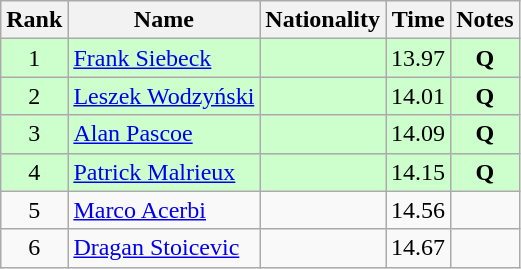<table class="wikitable sortable" style="text-align:center">
<tr>
<th>Rank</th>
<th>Name</th>
<th>Nationality</th>
<th>Time</th>
<th>Notes</th>
</tr>
<tr bgcolor=ccffcc>
<td>1</td>
<td align=left><a href='#'>Frank Siebeck</a></td>
<td align=left></td>
<td>13.97</td>
<td><strong>Q</strong></td>
</tr>
<tr bgcolor=ccffcc>
<td>2</td>
<td align=left><a href='#'>Leszek Wodzyński</a></td>
<td align=left></td>
<td>14.01</td>
<td><strong>Q</strong></td>
</tr>
<tr bgcolor=ccffcc>
<td>3</td>
<td align=left><a href='#'>Alan Pascoe</a></td>
<td align=left></td>
<td>14.09</td>
<td><strong>Q</strong></td>
</tr>
<tr bgcolor=ccffcc>
<td>4</td>
<td align=left><a href='#'>Patrick Malrieux</a></td>
<td align=left></td>
<td>14.15</td>
<td><strong>Q</strong></td>
</tr>
<tr>
<td>5</td>
<td align=left><a href='#'>Marco Acerbi</a></td>
<td align=left></td>
<td>14.56</td>
<td></td>
</tr>
<tr>
<td>6</td>
<td align=left><a href='#'>Dragan Stoicevic</a></td>
<td align=left></td>
<td>14.67</td>
<td></td>
</tr>
</table>
